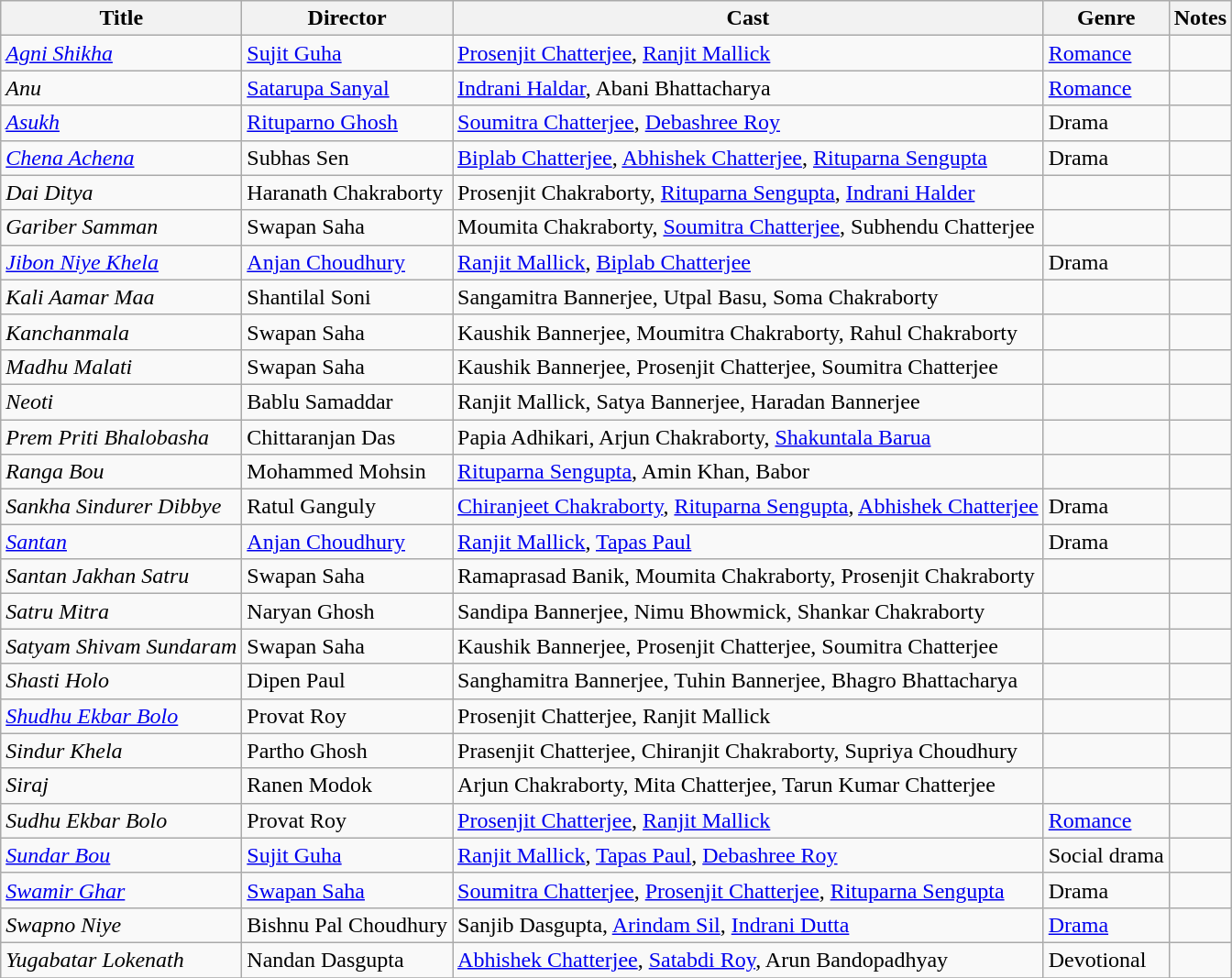<table class="wikitable sortable" border="0">
<tr>
<th>Title</th>
<th>Director</th>
<th>Cast</th>
<th>Genre</th>
<th>Notes</th>
</tr>
<tr>
<td><em><a href='#'>Agni Shikha</a></em></td>
<td><a href='#'>Sujit Guha</a></td>
<td><a href='#'>Prosenjit Chatterjee</a>, <a href='#'>Ranjit Mallick</a></td>
<td><a href='#'>Romance</a></td>
<td></td>
</tr>
<tr>
<td><em>Anu</em></td>
<td><a href='#'>Satarupa Sanyal</a></td>
<td><a href='#'>Indrani Haldar</a>, Abani Bhattacharya</td>
<td><a href='#'>Romance</a></td>
<td></td>
</tr>
<tr>
<td><em><a href='#'>Asukh</a></em></td>
<td><a href='#'>Rituparno Ghosh</a></td>
<td><a href='#'>Soumitra Chatterjee</a>, <a href='#'>Debashree Roy</a></td>
<td>Drama</td>
<td></td>
</tr>
<tr>
<td><em><a href='#'>Chena Achena</a></em></td>
<td>Subhas Sen</td>
<td><a href='#'>Biplab Chatterjee</a>, <a href='#'>Abhishek Chatterjee</a>, <a href='#'>Rituparna Sengupta</a></td>
<td>Drama</td>
<td></td>
</tr>
<tr>
<td><em>Dai Ditya</em></td>
<td>Haranath Chakraborty</td>
<td>Prosenjit Chakraborty, <a href='#'>Rituparna Sengupta</a>, <a href='#'>Indrani Halder</a></td>
<td></td>
<td></td>
</tr>
<tr>
<td><em>Gariber Samman</em></td>
<td>Swapan Saha</td>
<td>Moumita Chakraborty, <a href='#'>Soumitra Chatterjee</a>, Subhendu Chatterjee</td>
<td></td>
<td></td>
</tr>
<tr>
<td><em><a href='#'>Jibon Niye Khela</a></em></td>
<td><a href='#'>Anjan Choudhury</a></td>
<td><a href='#'>Ranjit Mallick</a>, <a href='#'>Biplab Chatterjee</a></td>
<td>Drama</td>
<td></td>
</tr>
<tr>
<td><em>Kali Aamar Maa</em></td>
<td>Shantilal Soni</td>
<td>Sangamitra Bannerjee, Utpal Basu, Soma Chakraborty</td>
<td></td>
<td></td>
</tr>
<tr>
<td><em>Kanchanmala</em></td>
<td>Swapan Saha</td>
<td>Kaushik Bannerjee, Moumitra Chakraborty, Rahul Chakraborty</td>
<td></td>
<td></td>
</tr>
<tr>
<td><em>Madhu Malati</em></td>
<td>Swapan Saha</td>
<td>Kaushik Bannerjee, Prosenjit Chatterjee, Soumitra Chatterjee</td>
<td></td>
<td></td>
</tr>
<tr>
<td><em>Neoti</em></td>
<td>Bablu Samaddar</td>
<td>Ranjit Mallick, Satya Bannerjee, Haradan Bannerjee</td>
<td></td>
<td></td>
</tr>
<tr>
<td><em>Prem Priti Bhalobasha</em></td>
<td>Chittaranjan Das</td>
<td>Papia Adhikari, Arjun Chakraborty, <a href='#'>Shakuntala Barua</a></td>
<td></td>
<td></td>
</tr>
<tr>
<td><em>Ranga Bou</em></td>
<td>Mohammed Mohsin</td>
<td><a href='#'>Rituparna Sengupta</a>, Amin Khan, Babor</td>
<td></td>
<td></td>
</tr>
<tr>
<td><em>Sankha Sindurer Dibbye</em></td>
<td>Ratul Ganguly</td>
<td><a href='#'>Chiranjeet Chakraborty</a>, <a href='#'>Rituparna Sengupta</a>, <a href='#'>Abhishek Chatterjee</a></td>
<td>Drama</td>
<td></td>
</tr>
<tr>
<td><em><a href='#'>Santan</a></em></td>
<td><a href='#'>Anjan Choudhury</a></td>
<td><a href='#'>Ranjit Mallick</a>, <a href='#'>Tapas Paul</a></td>
<td>Drama</td>
<td></td>
</tr>
<tr>
<td><em>Santan Jakhan Satru</em></td>
<td>Swapan Saha</td>
<td>Ramaprasad Banik, Moumita Chakraborty, Prosenjit Chakraborty</td>
<td></td>
<td></td>
</tr>
<tr>
<td><em>Satru Mitra</em></td>
<td>Naryan Ghosh</td>
<td>Sandipa Bannerjee, Nimu Bhowmick, Shankar Chakraborty</td>
<td></td>
<td></td>
</tr>
<tr>
<td><em>Satyam Shivam Sundaram</em></td>
<td>Swapan Saha</td>
<td>Kaushik Bannerjee, Prosenjit Chatterjee, Soumitra Chatterjee</td>
<td></td>
<td></td>
</tr>
<tr>
<td><em>Shasti Holo</em></td>
<td>Dipen Paul</td>
<td>Sanghamitra Bannerjee, Tuhin Bannerjee, Bhagro Bhattacharya</td>
<td></td>
<td></td>
</tr>
<tr>
<td><em><a href='#'>Shudhu Ekbar Bolo</a></em></td>
<td>Provat Roy</td>
<td>Prosenjit Chatterjee, Ranjit Mallick</td>
<td></td>
<td></td>
</tr>
<tr>
<td><em>Sindur Khela</em></td>
<td>Partho Ghosh</td>
<td>Prasenjit Chatterjee, Chiranjit Chakraborty, Supriya Choudhury</td>
<td></td>
<td></td>
</tr>
<tr>
<td><em>Siraj</em></td>
<td>Ranen Modok</td>
<td>Arjun Chakraborty, Mita Chatterjee, Tarun Kumar Chatterjee</td>
<td></td>
<td></td>
</tr>
<tr>
<td><em>Sudhu Ekbar Bolo</em></td>
<td>Provat Roy</td>
<td><a href='#'>Prosenjit Chatterjee</a>, <a href='#'>Ranjit Mallick</a></td>
<td><a href='#'>Romance</a></td>
<td></td>
</tr>
<tr>
<td><em><a href='#'>Sundar Bou</a></em></td>
<td><a href='#'>Sujit Guha</a></td>
<td><a href='#'>Ranjit Mallick</a>, <a href='#'>Tapas Paul</a>, <a href='#'>Debashree Roy</a></td>
<td>Social drama</td>
<td></td>
</tr>
<tr>
<td><em><a href='#'>Swamir Ghar</a></em></td>
<td><a href='#'>Swapan Saha</a></td>
<td><a href='#'>Soumitra Chatterjee</a>, <a href='#'>Prosenjit Chatterjee</a>, <a href='#'>Rituparna Sengupta</a></td>
<td>Drama</td>
<td></td>
</tr>
<tr>
<td><em>Swapno Niye</em></td>
<td>Bishnu Pal Choudhury</td>
<td>Sanjib Dasgupta, <a href='#'>Arindam Sil</a>, <a href='#'>Indrani Dutta</a></td>
<td><a href='#'>Drama</a></td>
<td></td>
</tr>
<tr>
<td><em>Yugabatar Lokenath</em></td>
<td>Nandan Dasgupta</td>
<td><a href='#'>Abhishek Chatterjee</a>, <a href='#'>Satabdi Roy</a>, Arun Bandopadhyay</td>
<td>Devotional</td>
<td></td>
</tr>
<tr>
</tr>
</table>
